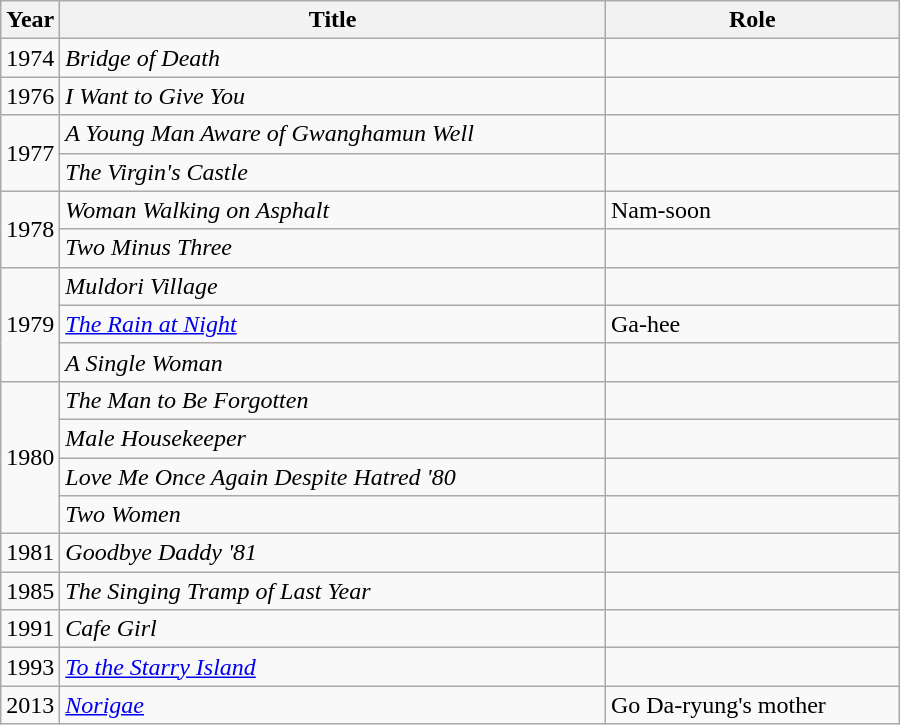<table class="wikitable" style="width:600px">
<tr>
<th width=10>Year</th>
<th>Title</th>
<th>Role</th>
</tr>
<tr>
<td>1974</td>
<td><em>Bridge of Death</em></td>
<td></td>
</tr>
<tr>
<td>1976</td>
<td><em>I Want to Give You</em></td>
<td></td>
</tr>
<tr>
<td rowspan=2>1977</td>
<td><em>A Young Man Aware of Gwanghamun Well</em></td>
<td></td>
</tr>
<tr>
<td><em>The Virgin's Castle</em></td>
<td></td>
</tr>
<tr>
<td rowspan=2>1978</td>
<td><em>Woman Walking on Asphalt</em></td>
<td>Nam-soon</td>
</tr>
<tr>
<td><em>Two Minus Three</em></td>
<td></td>
</tr>
<tr>
<td rowspan=3>1979</td>
<td><em>Muldori Village</em></td>
<td></td>
</tr>
<tr>
<td><em><a href='#'>The Rain at Night</a></em></td>
<td>Ga-hee</td>
</tr>
<tr>
<td><em> A Single Woman</em></td>
<td></td>
</tr>
<tr>
<td rowspan=4>1980</td>
<td><em>The Man to Be Forgotten</em></td>
<td></td>
</tr>
<tr>
<td><em>Male Housekeeper</em></td>
<td></td>
</tr>
<tr>
<td><em>Love Me Once Again Despite Hatred '80</em></td>
<td></td>
</tr>
<tr>
<td><em>Two Women</em></td>
<td></td>
</tr>
<tr>
<td>1981</td>
<td><em>Goodbye Daddy '81</em></td>
<td></td>
</tr>
<tr>
<td>1985</td>
<td><em>The Singing Tramp of Last Year</em></td>
<td></td>
</tr>
<tr>
<td>1991</td>
<td><em>Cafe Girl</em></td>
<td></td>
</tr>
<tr>
<td>1993</td>
<td><em><a href='#'>To the Starry Island</a></em></td>
<td></td>
</tr>
<tr>
<td>2013</td>
<td><em><a href='#'>Norigae</a></em></td>
<td>Go Da-ryung's mother</td>
</tr>
</table>
